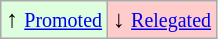<table class="wikitable" align="center">
<tr>
<td style="background:#ddffdd">↑ <small><a href='#'>Promoted</a></small></td>
<td style="background:#ffcccc">↓ <small><a href='#'>Relegated</a></small></td>
</tr>
</table>
